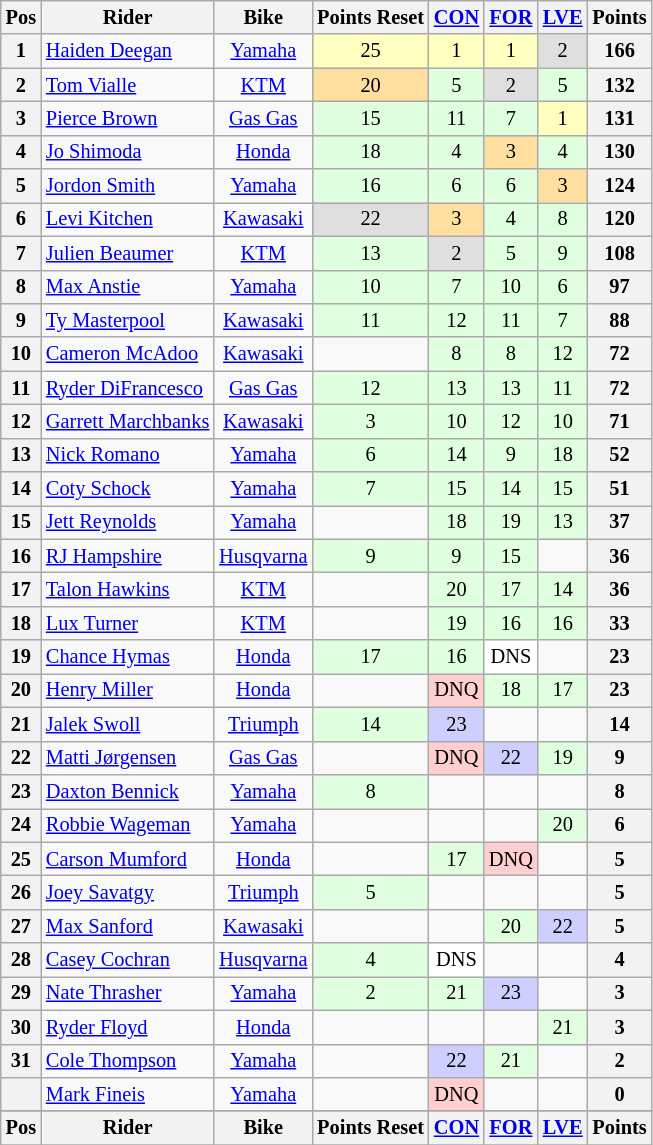<table class="wikitable" style="font-size: 85%; text-align:center">
<tr valign="top">
<th valign="middle">Pos</th>
<th valign="middle">Rider</th>
<th valign="middle">Bike</th>
<th valign="middle">Points Reset</th>
<th><a href='#'>CON</a><br></th>
<th><a href='#'>FOR</a><br></th>
<th><a href='#'>LVE</a><br></th>
<th valign="middle">Points</th>
</tr>
<tr>
<th>1</th>
<td align=left> <a href='#'>Haiden Deegan</a></td>
<td><a href='#'>Yamaha</a></td>
<td style="background:#ffffbf;">25</td>
<td style="background:#ffffbf;">1</td>
<td style="background:#ffffbf;">1</td>
<td style="background:#dfdfdf;">2</td>
<th>166</th>
</tr>
<tr>
<th>2</th>
<td align=left> <a href='#'>Tom Vialle</a></td>
<td><a href='#'>KTM</a></td>
<td style="background:#ffdf9f;">20</td>
<td style="background:#dfffdf;">5</td>
<td style="background:#dfdfdf;">2</td>
<td style="background:#dfffdf;">5</td>
<th>132</th>
</tr>
<tr>
<th>3</th>
<td align=left> <a href='#'>Pierce Brown</a></td>
<td><a href='#'>Gas Gas</a></td>
<td style="background:#dfffdf;">15</td>
<td style="background:#dfffdf;">11</td>
<td style="background:#dfffdf;">7</td>
<td style="background:#ffffbf;">1</td>
<th>131</th>
</tr>
<tr>
<th>4</th>
<td align=left> <a href='#'>Jo Shimoda</a></td>
<td><a href='#'>Honda</a></td>
<td style="background:#dfffdf;">18</td>
<td style="background:#dfffdf;">4</td>
<td style="background:#ffdf9f;">3</td>
<td style="background:#dfffdf;">4</td>
<th>130</th>
</tr>
<tr>
<th>5</th>
<td align=left> <a href='#'>Jordon Smith</a></td>
<td><a href='#'>Yamaha</a></td>
<td style="background:#dfffdf;">16</td>
<td style="background:#dfffdf;">6</td>
<td style="background:#dfffdf;">6</td>
<td style="background:#ffdf9f;">3</td>
<th>124</th>
</tr>
<tr>
<th>6</th>
<td align=left> <a href='#'>Levi Kitchen</a></td>
<td><a href='#'>Kawasaki</a></td>
<td style="background:#dfdfdf;">22</td>
<td style="background:#ffdf9f;">3</td>
<td style="background:#dfffdf;">4</td>
<td style="background:#dfffdf;">8</td>
<th>120</th>
</tr>
<tr>
<th>7</th>
<td align=left> <a href='#'>Julien Beaumer</a></td>
<td><a href='#'>KTM</a></td>
<td style="background:#dfffdf;">13</td>
<td style="background:#dfdfdf;">2</td>
<td style="background:#dfffdf;">5</td>
<td style="background:#dfffdf;">9</td>
<th>108</th>
</tr>
<tr>
<th>8</th>
<td align=left> <a href='#'>Max Anstie</a></td>
<td><a href='#'>Yamaha</a></td>
<td style="background:#dfffdf;">10</td>
<td style="background:#dfffdf;">7</td>
<td style="background:#dfffdf;">10</td>
<td style="background:#dfffdf;">6</td>
<th>97</th>
</tr>
<tr>
<th>9</th>
<td align=left> <a href='#'>Ty Masterpool</a></td>
<td><a href='#'>Kawasaki</a></td>
<td style="background:#dfffdf;">11</td>
<td style="background:#dfffdf;">12</td>
<td style="background:#dfffdf;">11</td>
<td style="background:#dfffdf;">7</td>
<th>88</th>
</tr>
<tr>
<th>10</th>
<td align=left> <a href='#'>Cameron McAdoo</a></td>
<td><a href='#'>Kawasaki</a></td>
<td></td>
<td style="background:#dfffdf;">8</td>
<td style="background:#dfffdf;">8</td>
<td style="background:#dfffdf;">12</td>
<th>72</th>
</tr>
<tr>
<th>11</th>
<td align=left> <a href='#'>Ryder DiFrancesco</a></td>
<td><a href='#'>Gas Gas</a></td>
<td style="background:#dfffdf;">12</td>
<td style="background:#dfffdf;">13</td>
<td style="background:#dfffdf;">13</td>
<td style="background:#dfffdf;">11</td>
<th>72</th>
</tr>
<tr>
<th>12</th>
<td align=left> <a href='#'>Garrett Marchbanks</a></td>
<td><a href='#'>Kawasaki</a></td>
<td style="background:#dfffdf;">3</td>
<td style="background:#dfffdf;">10</td>
<td style="background:#dfffdf;">12</td>
<td style="background:#dfffdf;">10</td>
<th>71</th>
</tr>
<tr>
<th>13</th>
<td align=left> <a href='#'>Nick Romano</a></td>
<td><a href='#'>Yamaha</a></td>
<td style="background:#dfffdf;">6</td>
<td style="background:#dfffdf;">14</td>
<td style="background:#dfffdf;">9</td>
<td style="background:#dfffdf;">18</td>
<th>52</th>
</tr>
<tr>
<th>14</th>
<td align=left> <a href='#'>Coty Schock</a></td>
<td><a href='#'>Yamaha</a></td>
<td style="background:#dfffdf;">7</td>
<td style="background:#dfffdf;">15</td>
<td style="background:#dfffdf;">14</td>
<td style="background:#dfffdf;">15</td>
<th>51</th>
</tr>
<tr>
<th>15</th>
<td align=left> <a href='#'>Jett Reynolds</a></td>
<td><a href='#'>Yamaha</a></td>
<td></td>
<td style="background:#dfffdf;">18</td>
<td style="background:#dfffdf;">19</td>
<td style="background:#dfffdf;">13</td>
<th>37</th>
</tr>
<tr>
<th>16</th>
<td align=left> <a href='#'>RJ Hampshire</a></td>
<td><a href='#'>Husqvarna</a></td>
<td style="background:#dfffdf;">9</td>
<td style="background:#dfffdf;">9</td>
<td style="background:#dfffdf;">15</td>
<td></td>
<th>36</th>
</tr>
<tr>
<th>17</th>
<td align=left> <a href='#'>Talon Hawkins</a></td>
<td><a href='#'>KTM</a></td>
<td></td>
<td style="background:#dfffdf;">20</td>
<td style="background:#dfffdf;">17</td>
<td style="background:#dfffdf;">14</td>
<th>36</th>
</tr>
<tr>
<th>18</th>
<td align=left> <a href='#'>Lux Turner</a></td>
<td><a href='#'>KTM</a></td>
<td></td>
<td style="background:#dfffdf;">19</td>
<td style="background:#dfffdf;">16</td>
<td style="background:#dfffdf;">16</td>
<th>33</th>
</tr>
<tr>
<th>19</th>
<td align=left> <a href='#'>Chance Hymas</a></td>
<td><a href='#'>Honda</a></td>
<td style="background:#dfffdf;">17</td>
<td style="background:#dfffdf;">16</td>
<td style="background:#ffffff;">DNS</td>
<td></td>
<th>23</th>
</tr>
<tr>
<th>20</th>
<td align=left> <a href='#'>Henry Miller</a></td>
<td><a href='#'>Honda</a></td>
<td></td>
<td style="background:#ffcfcf;">DNQ</td>
<td style="background:#dfffdf;">18</td>
<td style="background:#dfffdf;">17</td>
<th>23</th>
</tr>
<tr>
<th>21</th>
<td align=left> <a href='#'>Jalek Swoll</a></td>
<td><a href='#'>Triumph</a></td>
<td style="background:#dfffdf;">14</td>
<td style="background:#cfcfff;">23</td>
<td></td>
<td></td>
<th>14</th>
</tr>
<tr>
<th>22</th>
<td align=left> <a href='#'>Matti Jørgensen</a></td>
<td><a href='#'>Gas Gas</a></td>
<td></td>
<td style="background:#ffcfcf;">DNQ</td>
<td style="background:#cfcfff;">22</td>
<td style="background:#dfffdf;">19</td>
<th>9</th>
</tr>
<tr>
<th>23</th>
<td align=left> <a href='#'>Daxton Bennick</a></td>
<td><a href='#'>Yamaha</a></td>
<td style="background:#dfffdf;">8</td>
<td></td>
<td></td>
<td></td>
<th>8</th>
</tr>
<tr>
<th>24</th>
<td align=left> <a href='#'>Robbie Wageman</a></td>
<td><a href='#'>Yamaha</a></td>
<td></td>
<td></td>
<td></td>
<td style="background:#dfffdf;">20</td>
<th>6</th>
</tr>
<tr>
<th>25</th>
<td align=left> <a href='#'>Carson Mumford</a></td>
<td><a href='#'>Honda</a></td>
<td></td>
<td style="background:#dfffdf;">17</td>
<td style="background:#ffcfcf;">DNQ</td>
<td></td>
<th>5</th>
</tr>
<tr>
<th>26</th>
<td align=left> <a href='#'>Joey Savatgy</a></td>
<td><a href='#'>Triumph</a></td>
<td style="background:#dfffdf;">5</td>
<td></td>
<td></td>
<td></td>
<th>5</th>
</tr>
<tr>
<th>27</th>
<td align=left> <a href='#'>Max Sanford</a></td>
<td><a href='#'>Kawasaki</a></td>
<td></td>
<td></td>
<td style="background:#dfffdf;">20</td>
<td style="background:#cfcfff;">22</td>
<th>5</th>
</tr>
<tr>
<th>28</th>
<td align=left> <a href='#'>Casey Cochran</a></td>
<td><a href='#'>Husqvarna</a></td>
<td style="background:#dfffdf;">4</td>
<td style="background:#ffffff;">DNS</td>
<td></td>
<td></td>
<th>4</th>
</tr>
<tr>
<th>29</th>
<td align=left> <a href='#'>Nate Thrasher</a></td>
<td><a href='#'>Yamaha</a></td>
<td style="background:#dfffdf;">2</td>
<td style="background:#dfffdf;">21</td>
<td style="background:#cfcfff;">23</td>
<td></td>
<th>3</th>
</tr>
<tr>
<th>30</th>
<td align=left> <a href='#'>Ryder Floyd</a></td>
<td><a href='#'>Honda</a></td>
<td></td>
<td></td>
<td></td>
<td style="background:#dfffdf;">21</td>
<th>3</th>
</tr>
<tr>
<th>31</th>
<td align=left> <a href='#'>Cole Thompson</a></td>
<td><a href='#'>Yamaha</a></td>
<td></td>
<td style="background:#cfcfff;">22</td>
<td style="background:#dfffdf;">21</td>
<td></td>
<th>2</th>
</tr>
<tr>
<th></th>
<td align=left> <a href='#'>Mark Fineis</a></td>
<td><a href='#'>Yamaha</a></td>
<td></td>
<td style="background:#ffcfcf;">DNQ</td>
<td></td>
<td></td>
<th>0</th>
</tr>
<tr>
</tr>
<tr valign="top">
<th valign="middle">Pos</th>
<th valign="middle">Rider</th>
<th valign="middle">Bike</th>
<th valign="middle">Points Reset</th>
<th><a href='#'>CON</a><br></th>
<th><a href='#'>FOR</a><br></th>
<th><a href='#'>LVE</a><br></th>
<th valign="middle">Points</th>
</tr>
<tr>
</tr>
</table>
